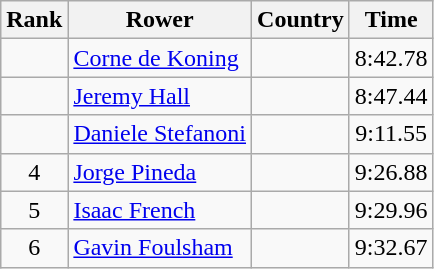<table class="wikitable" style="text-align:center">
<tr>
<th>Rank</th>
<th>Rower</th>
<th>Country</th>
<th>Time</th>
</tr>
<tr>
<td></td>
<td align="left"><a href='#'>Corne de Koning</a></td>
<td align="left"></td>
<td>8:42.78</td>
</tr>
<tr>
<td></td>
<td align="left"><a href='#'>Jeremy Hall</a></td>
<td align="left"></td>
<td>8:47.44</td>
</tr>
<tr>
<td></td>
<td align="left"><a href='#'>Daniele Stefanoni</a></td>
<td align="left"></td>
<td>9:11.55</td>
</tr>
<tr>
<td>4</td>
<td align="left"><a href='#'>Jorge Pineda</a></td>
<td align="left"></td>
<td>9:26.88</td>
</tr>
<tr>
<td>5</td>
<td align="left"><a href='#'>Isaac French</a></td>
<td align="left"></td>
<td>9:29.96</td>
</tr>
<tr>
<td>6</td>
<td align="left"><a href='#'>Gavin Foulsham</a></td>
<td align="left"></td>
<td>9:32.67</td>
</tr>
</table>
